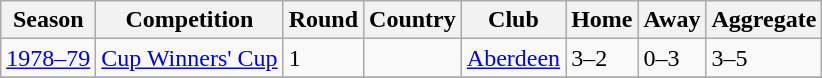<table class="wikitable">
<tr>
<th>Season</th>
<th>Competition</th>
<th>Round</th>
<th>Country</th>
<th>Club</th>
<th>Home</th>
<th>Away</th>
<th>Aggregate</th>
</tr>
<tr>
<td><a href='#'>1978–79</a></td>
<td><a href='#'>Cup Winners' Cup</a></td>
<td>1</td>
<td></td>
<td><a href='#'>Aberdeen</a></td>
<td>3–2</td>
<td>0–3</td>
<td>3–5</td>
</tr>
<tr>
</tr>
</table>
